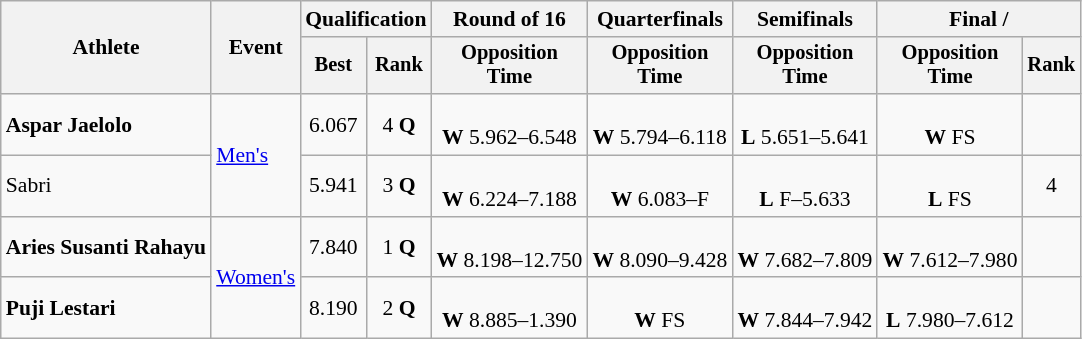<table class=wikitable style="font-size:90%; text-align:center;">
<tr>
<th rowspan="2">Athlete</th>
<th rowspan="2">Event</th>
<th colspan=2>Qualification</th>
<th>Round of 16</th>
<th>Quarterfinals</th>
<th>Semifinals</th>
<th colspan=2>Final / </th>
</tr>
<tr style="font-size:95%">
<th>Best</th>
<th>Rank</th>
<th>Opposition<br>Time</th>
<th>Opposition<br>Time</th>
<th>Opposition<br>Time</th>
<th>Opposition<br>Time</th>
<th>Rank</th>
</tr>
<tr>
<td align=left><strong>Aspar Jaelolo</strong></td>
<td align=left rowspan=2><a href='#'>Men's</a></td>
<td>6.067</td>
<td>4 <strong>Q</strong></td>
<td><br><strong>W</strong> 5.962–6.548</td>
<td><br><strong>W</strong> 5.794–6.118</td>
<td><br><strong>L</strong> 5.651–5.641</td>
<td><br><strong>W</strong> FS</td>
<td></td>
</tr>
<tr>
<td align=left>Sabri</td>
<td>5.941</td>
<td>3 <strong>Q</strong></td>
<td><br><strong>W</strong> 6.224–7.188</td>
<td><br><strong>W</strong> 6.083–F</td>
<td><br><strong>L</strong> F–5.633</td>
<td><br><strong>L</strong> FS</td>
<td>4</td>
</tr>
<tr>
<td align=left><strong>Aries Susanti Rahayu</strong></td>
<td align=left rowspan=2><a href='#'>Women's</a></td>
<td>7.840</td>
<td>1 <strong>Q</strong></td>
<td><br><strong>W</strong> 8.198–12.750</td>
<td><br><strong>W</strong> 8.090–9.428</td>
<td><br><strong>W</strong> 7.682–7.809</td>
<td><br><strong>W</strong> 7.612–7.980</td>
<td></td>
</tr>
<tr>
<td align=left><strong>Puji Lestari</strong></td>
<td>8.190</td>
<td>2 <strong>Q</strong></td>
<td><br><strong>W</strong> 8.885–1.390</td>
<td><br><strong>W</strong> FS</td>
<td><br><strong>W</strong> 7.844–7.942</td>
<td><br><strong>L</strong> 7.980–7.612</td>
<td></td>
</tr>
</table>
